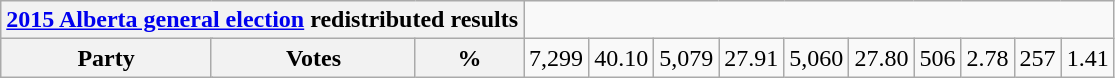<table class=wikitable>
<tr>
<th colspan=4><a href='#'>2015 Alberta general election</a> redistributed results</th>
</tr>
<tr>
<th colspan=2>Party</th>
<th>Votes</th>
<th>%<br></th>
<td align=right>7,299</td>
<td align=right>40.10<br></td>
<td align=right>5,079</td>
<td align=right>27.91<br></td>
<td align=right>5,060</td>
<td align=right>27.80<br></td>
<td align=right>506</td>
<td align=right>2.78<br></td>
<td align=right>257</td>
<td align=right>1.41<br></td>
</tr>
</table>
